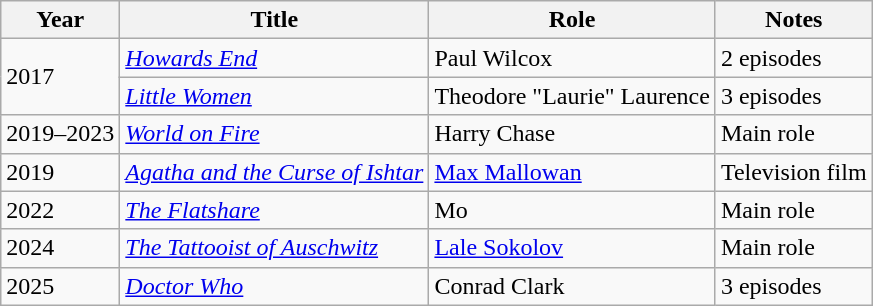<table class="wikitable plainrowheaders sortable">
<tr>
<th scope="col">Year</th>
<th scope="col">Title</th>
<th scope="col">Role</th>
<th scope="col" class="unsortable">Notes</th>
</tr>
<tr>
<td rowspan=2>2017</td>
<td><em><a href='#'>Howards End</a></em></td>
<td>Paul Wilcox</td>
<td>2 episodes</td>
</tr>
<tr>
<td><em><a href='#'>Little Women</a></em></td>
<td>Theodore "Laurie" Laurence</td>
<td>3 episodes</td>
</tr>
<tr>
<td>2019–2023</td>
<td><em><a href='#'>World on Fire</a></em></td>
<td>Harry Chase</td>
<td>Main role</td>
</tr>
<tr>
<td>2019</td>
<td><em><a href='#'>Agatha and the Curse of Ishtar</a></em></td>
<td><a href='#'>Max Mallowan</a></td>
<td>Television film</td>
</tr>
<tr>
<td>2022</td>
<td><em><a href='#'>The Flatshare</a></em></td>
<td>Mo</td>
<td>Main role</td>
</tr>
<tr>
<td>2024</td>
<td><em><a href='#'>The Tattooist of Auschwitz</a></em></td>
<td><a href='#'>Lale Sokolov</a></td>
<td>Main role</td>
</tr>
<tr>
<td>2025</td>
<td><em><a href='#'>Doctor Who</a></em></td>
<td>Conrad Clark</td>
<td>3 episodes</td>
</tr>
</table>
